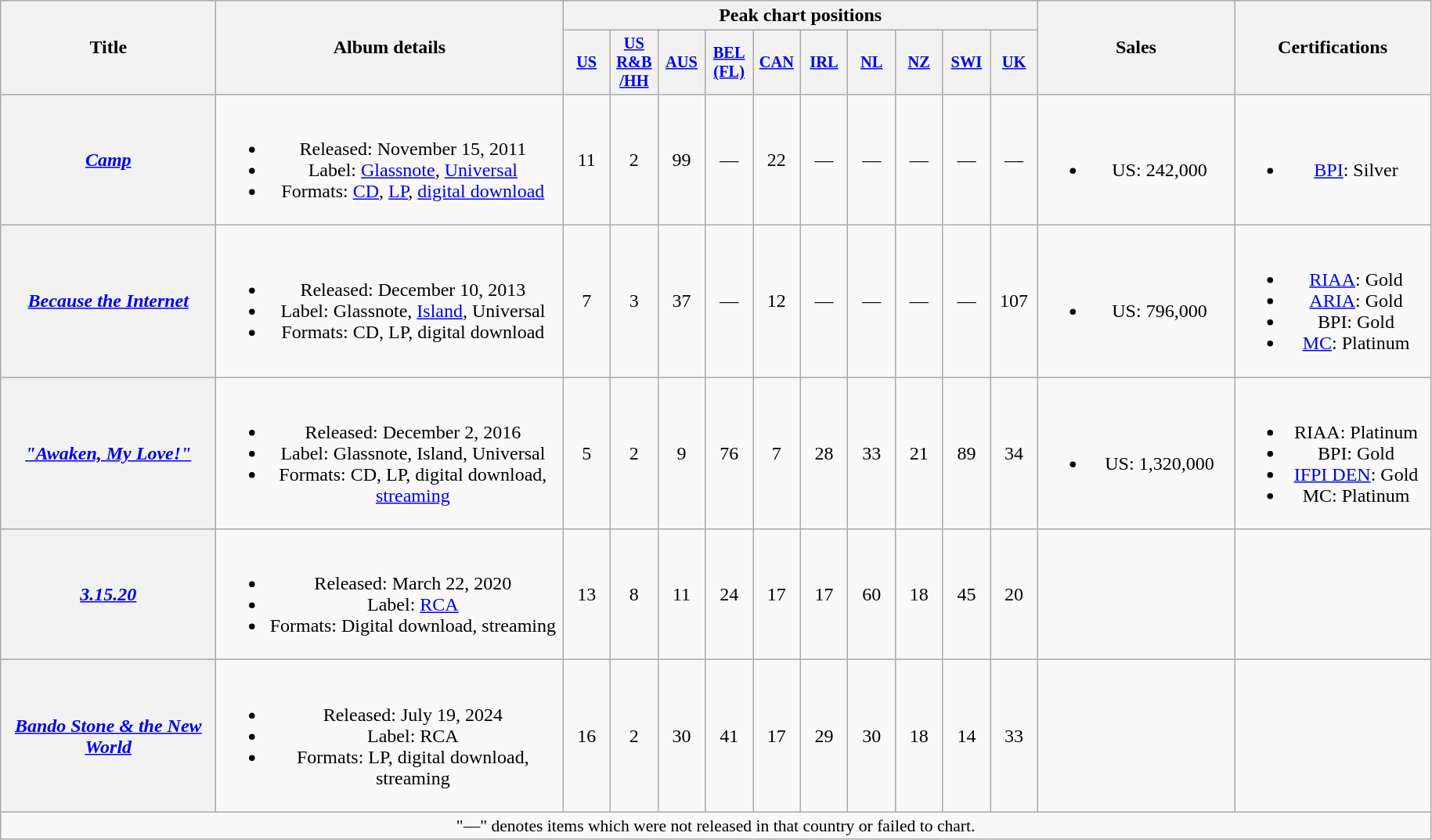<table class="wikitable plainrowheaders" style="text-align:center;">
<tr>
<th scope="col" rowspan="2" style="width:11em;">Title</th>
<th scope="col" rowspan="2" style="width:18em;">Album details</th>
<th scope="col" colspan="10">Peak chart positions</th>
<th scope="col" rowspan="2" style="width:10em;">Sales</th>
<th scope="col" rowspan="2" style="width:10em;">Certifications</th>
</tr>
<tr>
<th scope="col" style="width:2.5em;font-size:85%;"><a href='#'>US</a><br></th>
<th scope="col" style="width:2.5em;font-size:85%;"><a href='#'>US<br>R&B<br>/HH</a><br></th>
<th scope="col" style="width:2.5em;font-size:85%;"><a href='#'>AUS</a><br></th>
<th scope="col" style="width:2.5em;font-size:85%;"><a href='#'>BEL<br>(FL)</a><br></th>
<th scope="col" style="width:2.5em;font-size:85%;"><a href='#'>CAN</a><br></th>
<th scope="col" style="width:2.5em;font-size:85%;"><a href='#'>IRL</a><br></th>
<th scope="col" style="width:2.5em;font-size:85%;"><a href='#'>NL</a><br></th>
<th scope="col" style="width:2.5em;font-size:85%;"><a href='#'>NZ</a><br></th>
<th scope="col" style="width:2.5em;font-size:85%;"><a href='#'>SWI</a><br></th>
<th scope="col" style="width:2.5em;font-size:85%;"><a href='#'>UK</a><br></th>
</tr>
<tr>
<th scope="row"><em><a href='#'>Camp</a></em></th>
<td><br><ul><li>Released: November 15, 2011</li><li>Label: <a href='#'>Glassnote</a>, <a href='#'>Universal</a></li><li>Formats: <a href='#'>CD</a>, <a href='#'>LP</a>, <a href='#'>digital download</a></li></ul></td>
<td>11</td>
<td>2</td>
<td>99</td>
<td>—</td>
<td>22</td>
<td>—</td>
<td>—</td>
<td>—</td>
<td>—</td>
<td>—</td>
<td><br><ul><li>US: 242,000</li></ul></td>
<td><br><ul><li><a href='#'>BPI</a>: Silver</li></ul></td>
</tr>
<tr>
<th scope="row"><em><a href='#'>Because the Internet</a></em></th>
<td><br><ul><li>Released: December 10, 2013</li><li>Label: Glassnote, <a href='#'>Island</a>, Universal</li><li>Formats: CD, LP, digital download</li></ul></td>
<td>7</td>
<td>3</td>
<td>37</td>
<td>—</td>
<td>12</td>
<td>—</td>
<td>—</td>
<td>—</td>
<td>—</td>
<td>107</td>
<td><br><ul><li>US: 796,000</li></ul></td>
<td><br><ul><li><a href='#'>RIAA</a>: Gold</li><li><a href='#'>ARIA</a>: Gold</li><li>BPI: Gold</li><li><a href='#'>MC</a>: Platinum</li></ul></td>
</tr>
<tr>
<th scope="row"><em><a href='#'>"Awaken, My Love!"</a></em></th>
<td><br><ul><li>Released: December 2, 2016</li><li>Label: Glassnote, Island, Universal</li><li>Formats: CD, LP, digital download, <a href='#'>streaming</a></li></ul></td>
<td>5</td>
<td>2</td>
<td>9</td>
<td>76</td>
<td>7</td>
<td>28</td>
<td>33</td>
<td>21</td>
<td>89</td>
<td>34</td>
<td><br><ul><li>US: 1,320,000</li></ul></td>
<td><br><ul><li>RIAA: Platinum</li><li>BPI: Gold</li><li><a href='#'>IFPI DEN</a>: Gold</li><li>MC: Platinum</li></ul></td>
</tr>
<tr>
<th scope="row"><em><a href='#'>3.15.20</a></em></th>
<td><br><ul><li>Released: March 22, 2020</li><li>Label: <a href='#'>RCA</a></li><li>Formats: Digital download, streaming</li></ul></td>
<td>13</td>
<td>8</td>
<td>11</td>
<td>24</td>
<td>17</td>
<td>17</td>
<td>60</td>
<td>18</td>
<td>45</td>
<td>20</td>
<td></td>
<td></td>
</tr>
<tr>
<th scope="row"><em><a href='#'>Bando Stone & the New World</a></em></th>
<td><br><ul><li>Released: July 19, 2024</li><li>Label: RCA</li><li>Formats: LP, digital download, streaming</li></ul></td>
<td>16</td>
<td>2</td>
<td>30<br></td>
<td>41</td>
<td>17</td>
<td>29<br></td>
<td>30</td>
<td>18<br></td>
<td>14</td>
<td>33</td>
<td></td>
</tr>
<tr>
<td colspan="14" style="font-size:90%;">"—" denotes items which were not released in that country or failed to chart.</td>
</tr>
</table>
